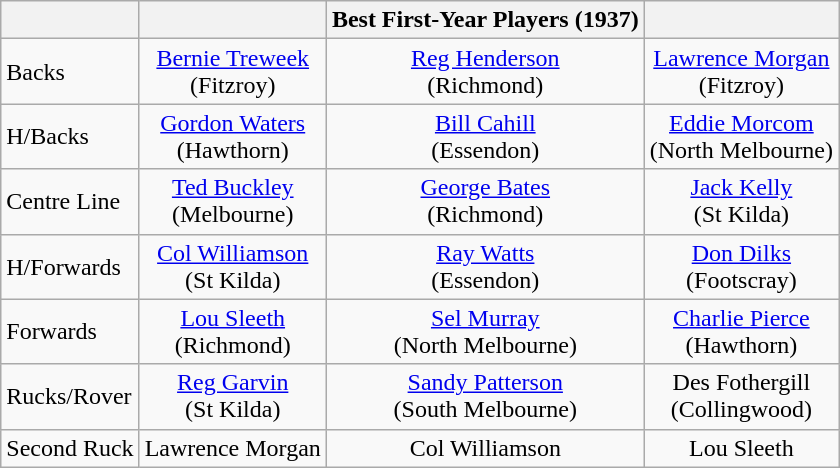<table class="wikitable">
<tr>
<th></th>
<th></th>
<th>Best First-Year Players (1937)</th>
<th></th>
</tr>
<tr>
<td>Backs</td>
<td align=center><a href='#'>Bernie Treweek</a><br>(Fitzroy)</td>
<td align=center><a href='#'>Reg Henderson</a><br>(Richmond)</td>
<td align=center><a href='#'>Lawrence Morgan</a><br>(Fitzroy)</td>
</tr>
<tr>
<td>H/Backs</td>
<td align=center><a href='#'>Gordon Waters</a><br>(Hawthorn)</td>
<td align=center><a href='#'>Bill Cahill</a><br>(Essendon)</td>
<td align=center><a href='#'>Eddie Morcom</a><br>(North Melbourne)</td>
</tr>
<tr>
<td>Centre Line</td>
<td align=center><a href='#'>Ted Buckley</a><br>(Melbourne)</td>
<td align=center><a href='#'>George Bates</a><br>(Richmond)</td>
<td align=center><a href='#'>Jack Kelly</a><br>(St Kilda)</td>
</tr>
<tr>
<td>H/Forwards</td>
<td align=center><a href='#'>Col Williamson</a><br>(St Kilda)</td>
<td align=center><a href='#'>Ray Watts</a><br>(Essendon)</td>
<td align=center><a href='#'>Don Dilks</a><br>(Footscray)</td>
</tr>
<tr>
<td>Forwards</td>
<td align=center><a href='#'>Lou Sleeth</a><br>(Richmond)</td>
<td align=center><a href='#'>Sel Murray</a><br>(North Melbourne)</td>
<td align=center><a href='#'>Charlie Pierce</a><br>(Hawthorn)</td>
</tr>
<tr>
<td>Rucks/Rover</td>
<td align=center><a href='#'>Reg Garvin</a><br>(St Kilda)</td>
<td align=center><a href='#'>Sandy Patterson</a><br>(South Melbourne)</td>
<td align=center>Des Fothergill<br>(Collingwood)</td>
</tr>
<tr>
<td>Second Ruck</td>
<td align=center>Lawrence Morgan</td>
<td align=center>Col Williamson</td>
<td align=center>Lou Sleeth</td>
</tr>
</table>
